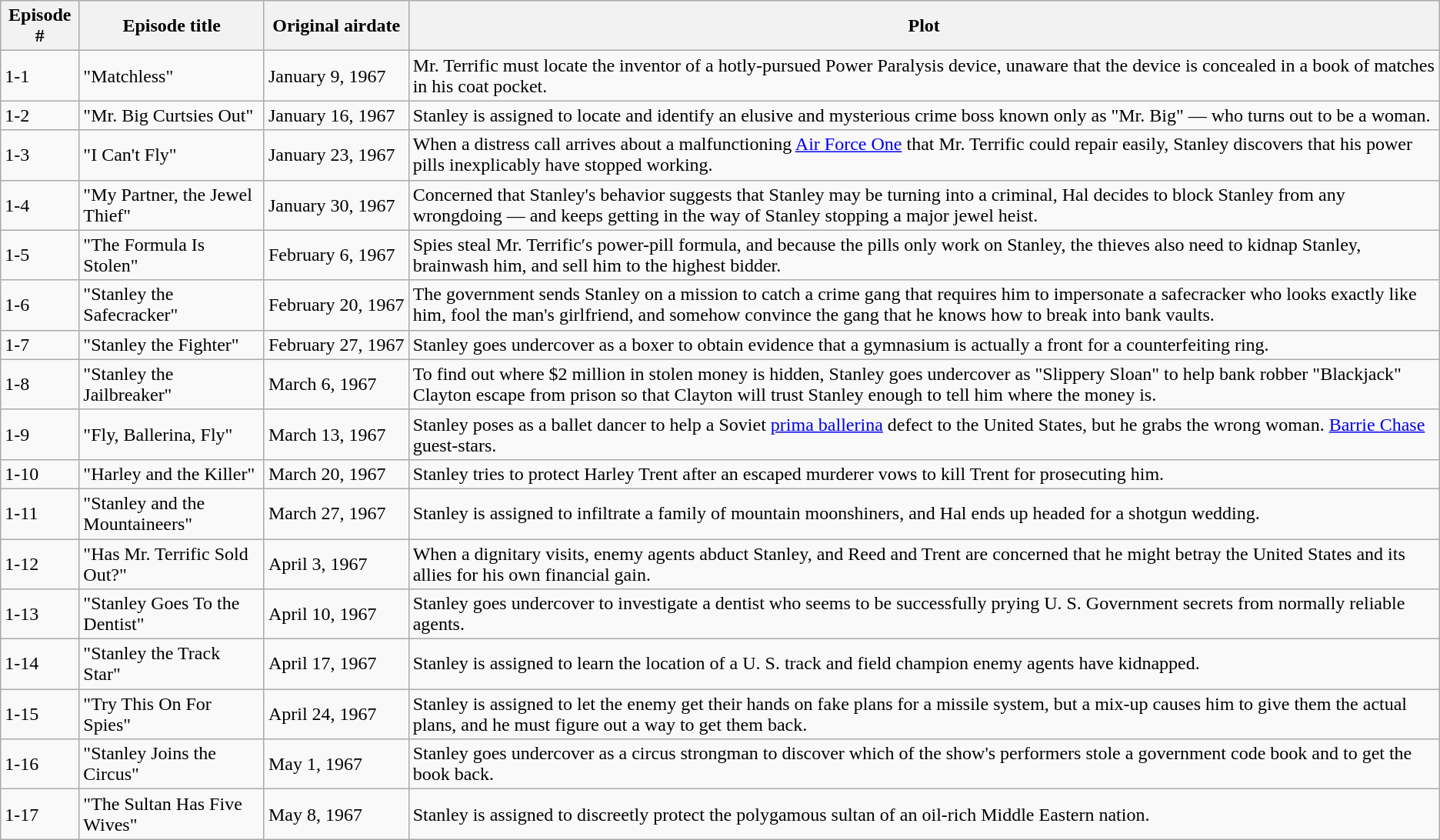<table class="wikitable">
<tr>
<th>Episode #</th>
<th>Episode title</th>
<th>Original airdate</th>
<th>Plot</th>
</tr>
<tr>
<td>1-1</td>
<td>"Matchless"</td>
<td>January 9, 1967</td>
<td>Mr. Terrific must locate the inventor of a hotly-pursued Power Paralysis device, unaware that the device is concealed in a book of matches in his coat pocket.</td>
</tr>
<tr>
<td>1-2</td>
<td>"Mr. Big Curtsies Out"</td>
<td>January 16, 1967</td>
<td>Stanley is assigned to locate and identify an elusive and mysterious crime boss known only as "Mr. Big" — who turns out to be a woman.</td>
</tr>
<tr>
<td>1-3</td>
<td>"I Can't Fly"</td>
<td>January 23, 1967</td>
<td>When a distress call arrives about a malfunctioning <a href='#'>Air Force One</a> that Mr. Terrific could repair easily, Stanley discovers that his power pills inexplicably have stopped working.</td>
</tr>
<tr>
<td>1-4</td>
<td>"My Partner, the Jewel Thief"</td>
<td>January 30, 1967</td>
<td>Concerned that Stanley's behavior suggests that Stanley may be turning into a criminal, Hal decides to block Stanley from any wrongdoing — and keeps getting in the way of Stanley stopping a major jewel heist.</td>
</tr>
<tr>
<td>1-5</td>
<td>"The Formula Is Stolen"</td>
<td>February 6, 1967</td>
<td>Spies steal Mr. Terrific′s power-pill formula, and because the pills only work on Stanley, the thieves also need to kidnap Stanley, brainwash him, and sell him to the highest bidder.</td>
</tr>
<tr>
<td>1-6</td>
<td>"Stanley the Safecracker"</td>
<td>February 20, 1967</td>
<td>The government sends Stanley on a mission to catch a crime gang that requires him to impersonate a safecracker who looks exactly like him, fool the man's girlfriend, and somehow convince the gang that he knows how to break into bank vaults.</td>
</tr>
<tr>
<td>1-7</td>
<td>"Stanley the Fighter"</td>
<td>February 27, 1967</td>
<td>Stanley goes undercover as a boxer to obtain evidence that a gymnasium is actually a front for a counterfeiting ring.</td>
</tr>
<tr>
<td>1-8</td>
<td>"Stanley the Jailbreaker"</td>
<td>March 6, 1967</td>
<td>To find out where $2 million in stolen money is hidden, Stanley goes undercover as "Slippery Sloan" to help bank robber "Blackjack" Clayton escape from prison so that Clayton will trust Stanley enough to tell him where the money is.</td>
</tr>
<tr>
<td>1-9</td>
<td>"Fly, Ballerina, Fly"</td>
<td>March 13, 1967</td>
<td>Stanley poses as a ballet dancer to help a Soviet <a href='#'>prima ballerina</a> defect to the United States, but he grabs the wrong woman. <a href='#'>Barrie Chase</a> guest-stars.</td>
</tr>
<tr>
<td>1-10</td>
<td>"Harley and the Killer"</td>
<td>March 20, 1967</td>
<td>Stanley tries to protect Harley Trent after an escaped murderer vows to kill Trent for prosecuting him.</td>
</tr>
<tr>
<td>1-11</td>
<td>"Stanley and the Mountaineers"</td>
<td>March 27, 1967</td>
<td>Stanley is assigned to infiltrate a family of mountain moonshiners, and Hal ends up headed for a shotgun wedding.</td>
</tr>
<tr>
<td>1-12</td>
<td>"Has Mr. Terrific Sold Out?"</td>
<td>April 3, 1967</td>
<td>When a dignitary visits, enemy agents abduct Stanley, and Reed and Trent are concerned that he might betray the United States and its allies for his own financial gain.</td>
</tr>
<tr>
<td>1-13</td>
<td>"Stanley Goes To the Dentist"</td>
<td>April 10, 1967</td>
<td>Stanley goes undercover to investigate a dentist who seems to be successfully prying U. S. Government secrets from normally reliable agents.</td>
</tr>
<tr>
<td>1-14</td>
<td>"Stanley the Track Star"</td>
<td>April 17, 1967</td>
<td>Stanley is assigned to learn the location of a U. S. track and field champion enemy agents have kidnapped.</td>
</tr>
<tr>
<td>1-15</td>
<td>"Try This On For Spies"</td>
<td>April 24, 1967</td>
<td>Stanley is assigned to let the enemy get their hands on fake plans for a missile system, but a mix-up causes him to give them the actual plans, and he must figure out a way to get them back.</td>
</tr>
<tr>
<td>1-16</td>
<td>"Stanley Joins the Circus"</td>
<td>May 1, 1967</td>
<td>Stanley goes undercover as a circus strongman to discover which of the show's performers stole a government code book and to get the book back.</td>
</tr>
<tr>
<td>1-17</td>
<td>"The Sultan Has Five Wives"</td>
<td>May 8, 1967</td>
<td>Stanley is assigned to discreetly protect the polygamous sultan of an oil-rich Middle Eastern nation.</td>
</tr>
</table>
